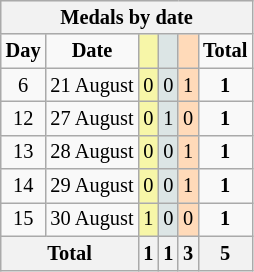<table class="wikitable" style="font-size:85%; text-align:center;">
<tr style="background:#efefef;">
<th colspan=6><strong>Medals by date</strong></th>
</tr>
<tr>
<td><strong>Day</strong></td>
<td><strong>Date</strong></td>
<td style="background:#F7F6A8;"></td>
<td style="background:#DCE5E5;"></td>
<td style="background:#FFDAB9;"></td>
<td><strong>Total</strong></td>
</tr>
<tr>
<td>6</td>
<td>21 August</td>
<td style="background:#F7F6A8;">0</td>
<td style="background:#DCE5E5;">0</td>
<td style="background:#FFDAB9;">1</td>
<td><strong>1</strong></td>
</tr>
<tr>
<td>12</td>
<td>27 August</td>
<td style="background:#F7F6A8;">0</td>
<td style="background:#DCE5E5;">1</td>
<td style="background:#FFDAB9;">0</td>
<td><strong>1</strong></td>
</tr>
<tr>
<td>13</td>
<td>28 August</td>
<td style="background:#F7F6A8;">0</td>
<td style="background:#DCE5E5;">0</td>
<td style="background:#FFDAB9;">1</td>
<td><strong>1</strong></td>
</tr>
<tr>
<td>14</td>
<td>29 August</td>
<td style="background:#F7F6A8;">0</td>
<td style="background:#DCE5E5;">0</td>
<td style="background:#FFDAB9;">1</td>
<td><strong>1</strong></td>
</tr>
<tr>
<td>15</td>
<td>30 August</td>
<td style="background:#F7F6A8;">1</td>
<td style="background:#DCE5E5;">0</td>
<td style="background:#FFDAB9;">0</td>
<td><strong>1</strong></td>
</tr>
<tr>
<th colspan="2">Total</th>
<th>1</th>
<th>1</th>
<th>3</th>
<th>5</th>
</tr>
</table>
